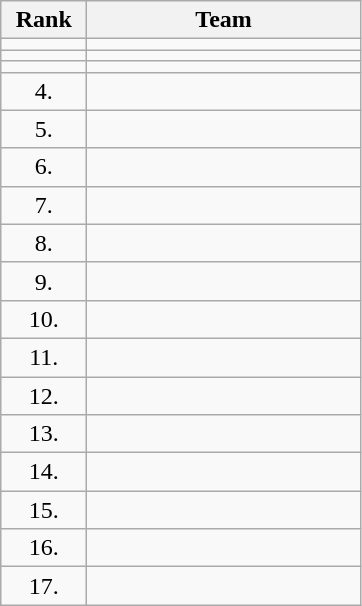<table class="wikitable" style="text-align: center">
<tr>
<th width=50>Rank</th>
<th width=175>Team</th>
</tr>
<tr>
<td></td>
<td align=left></td>
</tr>
<tr>
<td></td>
<td align=left></td>
</tr>
<tr>
<td></td>
<td align=left></td>
</tr>
<tr>
<td>4.</td>
<td align=left></td>
</tr>
<tr>
<td>5.</td>
<td align=left></td>
</tr>
<tr>
<td>6.</td>
<td align=left></td>
</tr>
<tr>
<td>7.</td>
<td align=left></td>
</tr>
<tr>
<td>8.</td>
<td align=left></td>
</tr>
<tr>
<td>9.</td>
<td align=left></td>
</tr>
<tr>
<td>10.</td>
<td align=left></td>
</tr>
<tr>
<td>11.</td>
<td align=left></td>
</tr>
<tr>
<td>12.</td>
<td align=left></td>
</tr>
<tr>
<td>13.</td>
<td align=left></td>
</tr>
<tr>
<td>14.</td>
<td align=left></td>
</tr>
<tr>
<td>15.</td>
<td align=left></td>
</tr>
<tr>
<td>16.</td>
<td align=left></td>
</tr>
<tr>
<td>17.</td>
<td align=left></td>
</tr>
</table>
